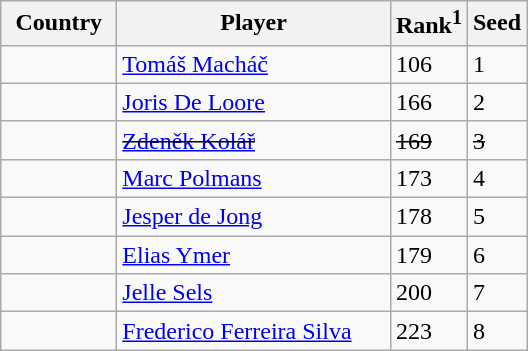<table class="sortable wikitable">
<tr>
<th width="70">Country</th>
<th width="175">Player</th>
<th>Rank<sup>1</sup></th>
<th>Seed</th>
</tr>
<tr>
<td></td>
<td><a href='#'>Tomáš Macháč</a></td>
<td>106</td>
<td>1</td>
</tr>
<tr>
<td></td>
<td><a href='#'>Joris De Loore</a></td>
<td>166</td>
<td>2</td>
</tr>
<tr>
<td><s></s></td>
<td><s><a href='#'>Zdeněk Kolář</a></s></td>
<td><s>169</s></td>
<td><s>3</s></td>
</tr>
<tr>
<td></td>
<td><a href='#'>Marc Polmans</a></td>
<td>173</td>
<td>4</td>
</tr>
<tr>
<td></td>
<td><a href='#'>Jesper de Jong</a></td>
<td>178</td>
<td>5</td>
</tr>
<tr>
<td></td>
<td><a href='#'>Elias Ymer</a></td>
<td>179</td>
<td>6</td>
</tr>
<tr>
<td></td>
<td><a href='#'>Jelle Sels</a></td>
<td>200</td>
<td>7</td>
</tr>
<tr>
<td></td>
<td><a href='#'>Frederico Ferreira Silva</a></td>
<td>223</td>
<td>8</td>
</tr>
</table>
